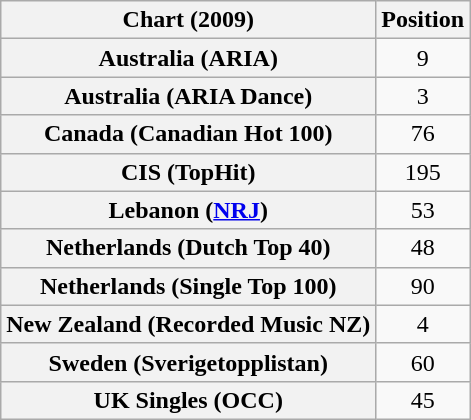<table class="wikitable sortable plainrowheaders">
<tr>
<th scope="col">Chart (2009)</th>
<th scope="col">Position</th>
</tr>
<tr>
<th scope="row">Australia (ARIA)</th>
<td style="text-align:center;">9</td>
</tr>
<tr>
<th scope="row">Australia (ARIA Dance)</th>
<td style="text-align:center;">3</td>
</tr>
<tr>
<th scope="row">Canada (Canadian Hot 100)</th>
<td style="text-align:center;">76</td>
</tr>
<tr>
<th scope="row">CIS (TopHit)</th>
<td style="text-align:center;">195</td>
</tr>
<tr>
<th scope="row">Lebanon (<a href='#'>NRJ</a>)</th>
<td style="text-align:center;">53</td>
</tr>
<tr>
<th scope="row">Netherlands (Dutch Top 40)</th>
<td style="text-align:center;">48</td>
</tr>
<tr>
<th scope="row">Netherlands (Single Top 100)</th>
<td style="text-align:center;">90</td>
</tr>
<tr>
<th scope="row">New Zealand (Recorded Music NZ)</th>
<td style="text-align:center;">4</td>
</tr>
<tr>
<th scope="row">Sweden (Sverigetopplistan)</th>
<td style="text-align:center;">60</td>
</tr>
<tr>
<th scope="row">UK Singles (OCC)</th>
<td style="text-align:center;">45</td>
</tr>
</table>
